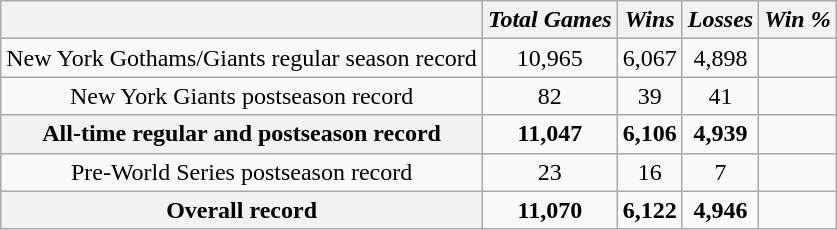<table class="wikitable" style="text-align:center">
<tr>
<th></th>
<th><em>Total Games</em></th>
<th><em>Wins</em></th>
<th><em>Losses</em></th>
<th><em>Win %</em></th>
</tr>
<tr>
<td>New York Gothams/Giants regular season record</td>
<td>10,965</td>
<td>6,067</td>
<td>4,898</td>
<td></td>
</tr>
<tr>
<td>New York Giants postseason record</td>
<td>82</td>
<td>39</td>
<td>41</td>
<td></td>
</tr>
<tr>
<th>All-time regular and postseason record</th>
<td><strong>11,047</strong></td>
<td><strong>6,106</strong></td>
<td><strong>4,939</strong></td>
<td><strong></strong></td>
</tr>
<tr>
<td>Pre-World Series postseason record</td>
<td>23</td>
<td>16</td>
<td>7</td>
<td></td>
</tr>
<tr>
<th>Overall record</th>
<td><strong>11,070</strong></td>
<td><strong>6,122</strong></td>
<td><strong>4,946</strong></td>
<td><strong></strong></td>
</tr>
</table>
